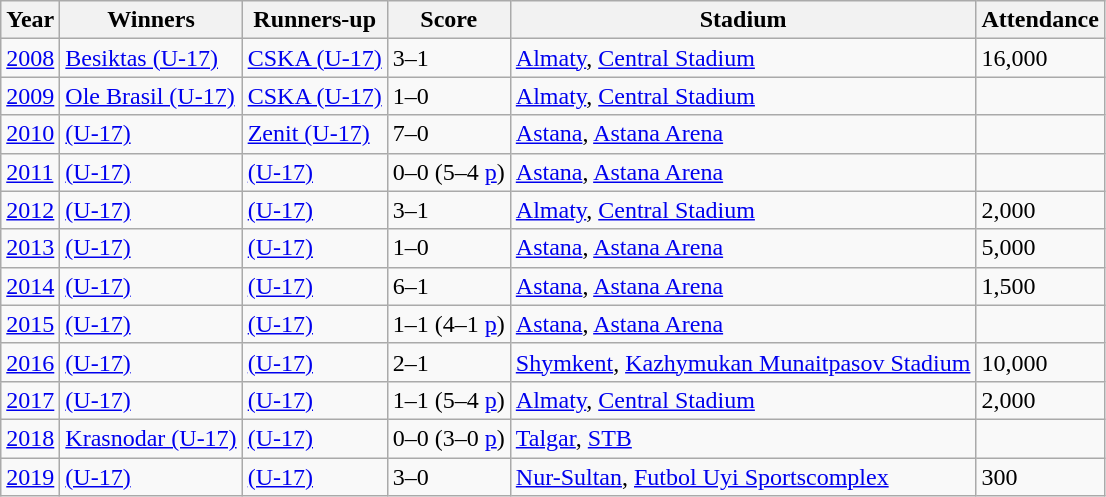<table class="wikitable">
<tr>
<th>Year</th>
<th>Winners</th>
<th>Runners-up</th>
<th>Score</th>
<th>Stadium</th>
<th>Attendance</th>
</tr>
<tr>
<td><a href='#'>2008</a></td>
<td> <a href='#'>Besiktas (U-17)</a></td>
<td> <a href='#'>CSKA (U-17)</a></td>
<td>3–1</td>
<td><a href='#'>Almaty</a>, <a href='#'>Central Stadium</a></td>
<td>16,000</td>
</tr>
<tr>
<td><a href='#'>2009</a></td>
<td> <a href='#'>Ole Brasil (U-17)</a></td>
<td> <a href='#'>CSKA (U-17)</a></td>
<td>1–0</td>
<td><a href='#'>Almaty</a>, <a href='#'>Central Stadium</a></td>
<td></td>
</tr>
<tr>
<td><a href='#'>2010</a></td>
<td> <a href='#'>(U-17)</a></td>
<td> <a href='#'>Zenit (U-17)</a></td>
<td>7–0</td>
<td><a href='#'>Astana</a>, <a href='#'>Astana Arena</a></td>
<td></td>
</tr>
<tr>
<td><a href='#'>2011</a></td>
<td> <a href='#'>(U-17)</a></td>
<td> <a href='#'>(U-17)</a></td>
<td>0–0 (5–4 <a href='#'>p</a>)</td>
<td><a href='#'>Astana</a>, <a href='#'>Astana Arena</a></td>
<td></td>
</tr>
<tr>
<td><a href='#'>2012</a></td>
<td> <a href='#'>(U-17)</a></td>
<td> <a href='#'>(U-17)</a></td>
<td>3–1</td>
<td><a href='#'>Almaty</a>, <a href='#'>Central Stadium</a></td>
<td>2,000</td>
</tr>
<tr>
<td><a href='#'>2013</a></td>
<td> <a href='#'>(U-17)</a></td>
<td> <a href='#'>(U-17)</a></td>
<td>1–0</td>
<td><a href='#'>Astana</a>, <a href='#'>Astana Arena</a></td>
<td>5,000</td>
</tr>
<tr>
<td><a href='#'>2014</a></td>
<td> <a href='#'>(U-17)</a></td>
<td>  <a href='#'>(U-17)</a></td>
<td>6–1</td>
<td><a href='#'>Astana</a>, <a href='#'>Astana Arena</a></td>
<td>1,500</td>
</tr>
<tr>
<td><a href='#'>2015</a></td>
<td> <a href='#'>(U-17)</a></td>
<td>  <a href='#'>(U-17)</a></td>
<td>1–1 (4–1 <a href='#'>p</a>)</td>
<td><a href='#'>Astana</a>, <a href='#'>Astana Arena</a></td>
<td></td>
</tr>
<tr>
<td><a href='#'>2016</a></td>
<td> <a href='#'>(U-17)</a></td>
<td>  <a href='#'>(U-17)</a></td>
<td>2–1</td>
<td><a href='#'>Shymkent</a>, <a href='#'>Kazhymukan Munaitpasov Stadium</a></td>
<td>10,000</td>
</tr>
<tr>
<td><a href='#'>2017</a></td>
<td> <a href='#'>(U-17)</a></td>
<td> <a href='#'>(U-17)</a></td>
<td>1–1 (5–4 <a href='#'>p</a>)</td>
<td><a href='#'>Almaty</a>, <a href='#'>Central Stadium</a></td>
<td>2,000</td>
</tr>
<tr>
<td><a href='#'>2018</a></td>
<td> <a href='#'>Krasnodar (U-17)</a></td>
<td> <a href='#'>(U-17)</a></td>
<td>0–0 (3–0 <a href='#'>p</a>)</td>
<td><a href='#'>Talgar</a>, <a href='#'>STB</a></td>
<td></td>
</tr>
<tr>
<td><a href='#'>2019</a></td>
<td> <a href='#'>(U-17)</a></td>
<td>  <a href='#'>(U-17)</a></td>
<td>3–0</td>
<td><a href='#'>Nur-Sultan</a>, <a href='#'>Futbol Uyi Sportscomplex</a></td>
<td>300</td>
</tr>
</table>
